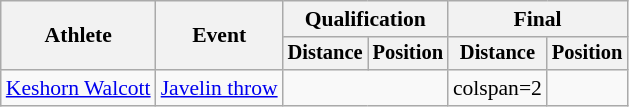<table class=wikitable style=font-size:90%>
<tr>
<th rowspan=2>Athlete</th>
<th rowspan=2>Event</th>
<th colspan=2>Qualification</th>
<th colspan=2>Final</th>
</tr>
<tr style=font-size:95%>
<th>Distance</th>
<th>Position</th>
<th>Distance</th>
<th>Position</th>
</tr>
<tr align=center>
<td align=left><a href='#'>Keshorn Walcott</a></td>
<td><a href='#'>Javelin throw</a></td>
<td colspan=2></td>
<td>colspan=2 </td>
</tr>
</table>
